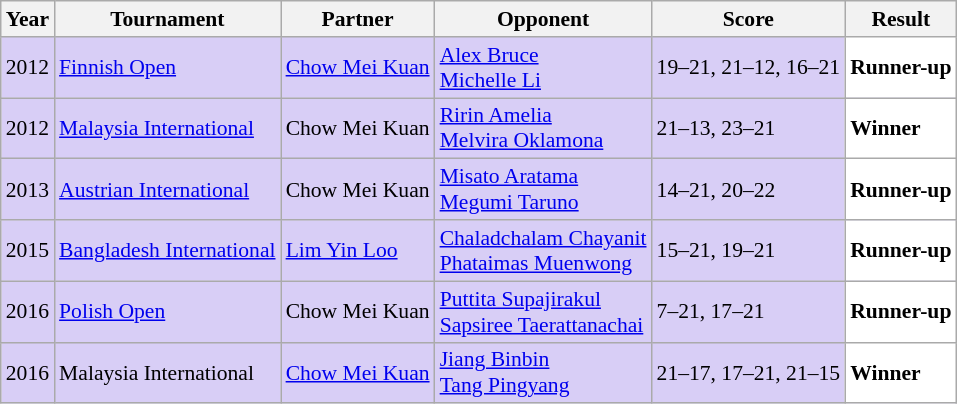<table class="sortable wikitable" style="font-size: 90%;">
<tr>
<th>Year</th>
<th>Tournament</th>
<th>Partner</th>
<th>Opponent</th>
<th>Score</th>
<th>Result</th>
</tr>
<tr style="background:#D8CEF6">
<td align="center">2012</td>
<td align="left"><a href='#'>Finnish Open</a></td>
<td align="left"> <a href='#'>Chow Mei Kuan</a></td>
<td align="left"> <a href='#'>Alex Bruce</a><br> <a href='#'>Michelle Li</a></td>
<td align="left">19–21, 21–12, 16–21</td>
<td style="text-align:left; background:white"> <strong>Runner-up</strong></td>
</tr>
<tr style="background:#D8CEF6">
<td align="center">2012</td>
<td align="left"><a href='#'>Malaysia International</a></td>
<td align="left"> Chow Mei Kuan</td>
<td align="left"> <a href='#'>Ririn Amelia</a><br> <a href='#'>Melvira Oklamona</a></td>
<td align="left">21–13, 23–21</td>
<td style="text-align:left; background:white"> <strong>Winner</strong></td>
</tr>
<tr style="background:#D8CEF6">
<td align="center">2013</td>
<td align="left"><a href='#'>Austrian International</a></td>
<td align="left"> Chow Mei Kuan</td>
<td align="left"> <a href='#'>Misato Aratama</a><br> <a href='#'>Megumi Taruno</a></td>
<td align="left">14–21, 20–22</td>
<td style="text-align:left; background:white"> <strong>Runner-up</strong></td>
</tr>
<tr style="background:#D8CEF6">
<td align="center">2015</td>
<td align="left"><a href='#'>Bangladesh International</a></td>
<td align="left"> <a href='#'>Lim Yin Loo</a></td>
<td align="left"> <a href='#'>Chaladchalam Chayanit</a><br> <a href='#'>Phataimas Muenwong</a></td>
<td align="left">15–21, 19–21</td>
<td style="text-align:left; background:white"> <strong>Runner-up</strong></td>
</tr>
<tr style="background:#D8CEF6">
<td align="center">2016</td>
<td align="left"><a href='#'>Polish Open</a></td>
<td align="left"> Chow Mei Kuan</td>
<td align="left"> <a href='#'>Puttita Supajirakul</a><br> <a href='#'>Sapsiree Taerattanachai</a></td>
<td align="left">7–21, 17–21</td>
<td style="text-align:left; background:white"> <strong>Runner-up</strong></td>
</tr>
<tr style="background:#D8CEF6">
<td align="center">2016</td>
<td align="left">Malaysia International</td>
<td align="left"> <a href='#'>Chow Mei Kuan</a></td>
<td align="left"> <a href='#'>Jiang Binbin</a><br> <a href='#'>Tang Pingyang</a></td>
<td align="left">21–17, 17–21, 21–15</td>
<td style="text-align:left; background:white"> <strong>Winner</strong></td>
</tr>
</table>
